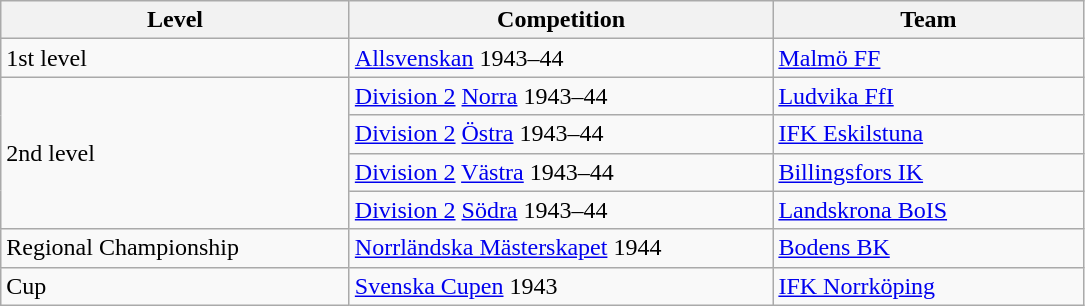<table class="wikitable" style="text-align: left;">
<tr>
<th style="width: 225px;">Level</th>
<th style="width: 275px;">Competition</th>
<th style="width: 200px;">Team</th>
</tr>
<tr>
<td>1st level</td>
<td><a href='#'>Allsvenskan</a> 1943–44</td>
<td><a href='#'>Malmö FF</a></td>
</tr>
<tr>
<td rowspan=4>2nd level</td>
<td><a href='#'>Division 2</a> <a href='#'>Norra</a> 1943–44</td>
<td><a href='#'>Ludvika FfI</a></td>
</tr>
<tr>
<td><a href='#'>Division 2</a> <a href='#'>Östra</a> 1943–44</td>
<td><a href='#'>IFK Eskilstuna</a></td>
</tr>
<tr>
<td><a href='#'>Division 2</a> <a href='#'>Västra</a> 1943–44</td>
<td><a href='#'>Billingsfors IK</a></td>
</tr>
<tr>
<td><a href='#'>Division 2</a> <a href='#'>Södra</a> 1943–44</td>
<td><a href='#'>Landskrona BoIS</a></td>
</tr>
<tr>
<td>Regional Championship</td>
<td><a href='#'>Norrländska Mästerskapet</a> 1944</td>
<td><a href='#'>Bodens BK</a></td>
</tr>
<tr>
<td>Cup</td>
<td><a href='#'>Svenska Cupen</a> 1943</td>
<td><a href='#'>IFK Norrköping</a></td>
</tr>
</table>
